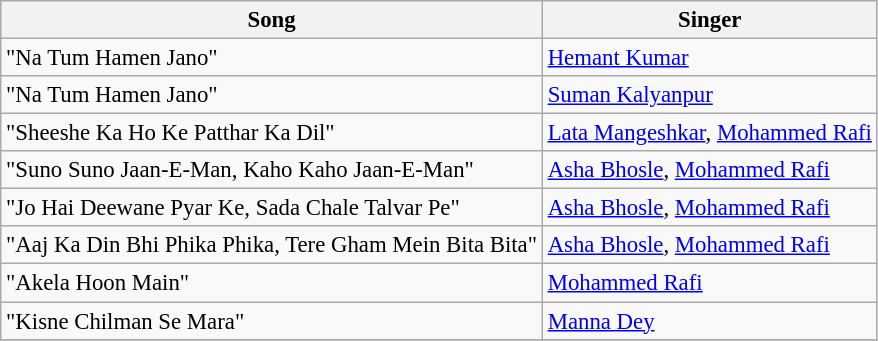<table class="wikitable" style="font-size:95%;">
<tr>
<th>Song</th>
<th>Singer</th>
</tr>
<tr>
<td>"Na Tum Hamen Jano"</td>
<td><a href='#'>Hemant Kumar</a></td>
</tr>
<tr>
<td>"Na Tum Hamen Jano"</td>
<td><a href='#'>Suman Kalyanpur</a></td>
</tr>
<tr>
<td>"Sheeshe Ka Ho Ke Patthar Ka Dil"</td>
<td><a href='#'>Lata Mangeshkar</a>, <a href='#'>Mohammed Rafi</a></td>
</tr>
<tr>
<td>"Suno Suno Jaan-E-Man, Kaho Kaho Jaan-E-Man"</td>
<td><a href='#'>Asha Bhosle</a>, <a href='#'>Mohammed Rafi</a></td>
</tr>
<tr>
<td>"Jo Hai Deewane Pyar Ke, Sada Chale Talvar Pe"</td>
<td><a href='#'>Asha Bhosle</a>, <a href='#'>Mohammed Rafi</a></td>
</tr>
<tr>
<td>"Aaj Ka Din Bhi Phika Phika, Tere Gham Mein Bita Bita"</td>
<td><a href='#'>Asha Bhosle</a>, <a href='#'>Mohammed Rafi</a></td>
</tr>
<tr>
<td>"Akela Hoon Main"</td>
<td><a href='#'>Mohammed Rafi</a></td>
</tr>
<tr>
<td>"Kisne Chilman Se Mara"</td>
<td><a href='#'>Manna Dey</a></td>
</tr>
<tr>
</tr>
</table>
